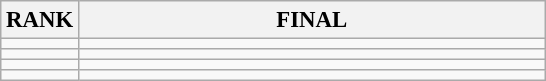<table class="wikitable" style="font-size:95%;">
<tr>
<th>RANK</th>
<th align="left" style="width: 20em">FINAL</th>
</tr>
<tr>
<td align="center"></td>
<td></td>
</tr>
<tr>
<td align="center"></td>
<td></td>
</tr>
<tr>
<td align="center"></td>
<td></td>
</tr>
<tr>
<td align="center"></td>
<td></td>
</tr>
</table>
